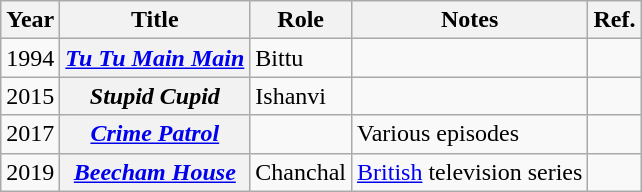<table class="wikitable plainrowheaders sortable">
<tr>
<th scope="col">Year</th>
<th scope="col">Title</th>
<th scope="col">Role</th>
<th scope="col" class="unsortable">Notes</th>
<th scope="col" class="unsortable">Ref.</th>
</tr>
<tr>
<td>1994</td>
<th scope="row"><em><a href='#'>Tu Tu Main Main</a></em></th>
<td>Bittu</td>
<td></td>
<td></td>
</tr>
<tr>
<td>2015</td>
<th scope="row"><em>Stupid Cupid</em></th>
<td>Ishanvi</td>
<td></td>
<td></td>
</tr>
<tr>
<td>2017</td>
<th scope="row"><em><a href='#'>Crime Patrol</a></em></th>
<td></td>
<td>Various episodes</td>
<td></td>
</tr>
<tr>
<td>2019</td>
<th scope="row"><em><a href='#'>Beecham House</a></em></th>
<td>Chanchal</td>
<td><a href='#'>British</a> television series</td>
<td></td>
</tr>
</table>
